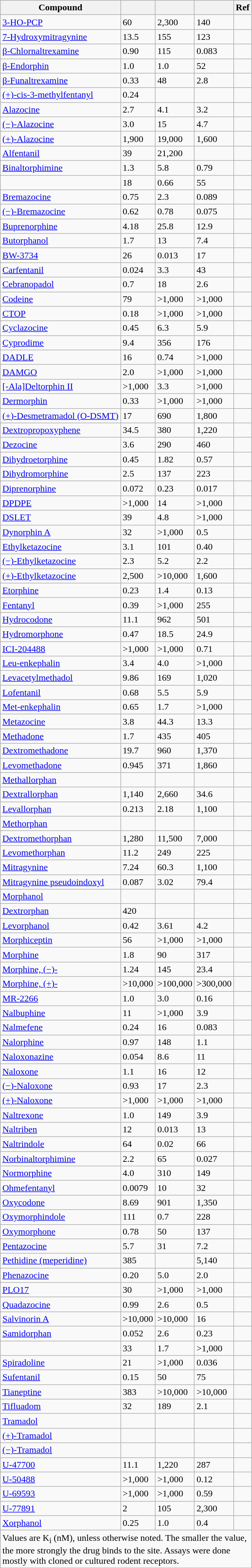<table class="wikitable sortable collapsible collapsed">
<tr>
<th><strong>Compound</strong></th>
<th data-sort-type="number"><strong></strong></th>
<th data-sort-type="number"><strong></strong></th>
<th data-sort-type="number"><strong></strong></th>
<th class="unsortable"><strong>Ref</strong></th>
</tr>
<tr>
<td><a href='#'>3-HO-PCP</a></td>
<td>60</td>
<td>2,300</td>
<td>140</td>
<td></td>
</tr>
<tr>
<td><a href='#'>7-Hydroxymitragynine</a></td>
<td>13.5</td>
<td>155</td>
<td>123</td>
<td></td>
</tr>
<tr>
<td><a href='#'>β-Chlornaltrexamine</a></td>
<td>0.90</td>
<td>115</td>
<td>0.083</td>
<td></td>
</tr>
<tr>
<td><a href='#'>β-Endorphin</a></td>
<td>1.0</td>
<td>1.0</td>
<td>52</td>
<td></td>
</tr>
<tr>
<td><a href='#'>β-Funaltrexamine</a></td>
<td>0.33</td>
<td>48</td>
<td>2.8</td>
<td></td>
</tr>
<tr>
<td><a href='#'>(+)-cis-3-methylfentanyl</a></td>
<td>0.24</td>
<td></td>
<td></td>
<td></td>
</tr>
<tr>
<td><a href='#'>Alazocine</a></td>
<td>2.7</td>
<td>4.1</td>
<td>3.2</td>
<td></td>
</tr>
<tr>
<td><a href='#'>(−)-Alazocine</a></td>
<td>3.0</td>
<td>15</td>
<td>4.7</td>
<td></td>
</tr>
<tr>
<td><a href='#'>(+)-Alazocine</a></td>
<td>1,900</td>
<td>19,000</td>
<td>1,600</td>
<td></td>
</tr>
<tr>
<td><a href='#'>Alfentanil</a></td>
<td>39</td>
<td>21,200</td>
<td></td>
<td></td>
</tr>
<tr>
<td><a href='#'>Binaltorphimine</a></td>
<td>1.3</td>
<td>5.8</td>
<td>0.79</td>
<td></td>
</tr>
<tr>
<td></td>
<td>18</td>
<td>0.66</td>
<td>55</td>
<td></td>
</tr>
<tr>
<td><a href='#'>Bremazocine</a></td>
<td>0.75</td>
<td>2.3</td>
<td>0.089</td>
<td></td>
</tr>
<tr>
<td><a href='#'>(−)-Bremazocine</a></td>
<td>0.62</td>
<td>0.78</td>
<td>0.075</td>
<td></td>
</tr>
<tr>
<td><a href='#'>Buprenorphine</a></td>
<td>4.18</td>
<td>25.8</td>
<td>12.9</td>
<td></td>
</tr>
<tr>
<td><a href='#'>Butorphanol</a></td>
<td>1.7</td>
<td>13</td>
<td>7.4</td>
<td></td>
</tr>
<tr>
<td><a href='#'>BW-3734</a></td>
<td>26</td>
<td>0.013</td>
<td>17</td>
<td></td>
</tr>
<tr>
<td><a href='#'>Carfentanil</a></td>
<td>0.024</td>
<td>3.3</td>
<td>43</td>
<td></td>
</tr>
<tr>
<td><a href='#'>Cebranopadol</a></td>
<td>0.7</td>
<td>18</td>
<td>2.6</td>
<td></td>
</tr>
<tr>
<td><a href='#'>Codeine</a></td>
<td>79</td>
<td>>1,000</td>
<td>>1,000</td>
<td></td>
</tr>
<tr>
<td><a href='#'>CTOP</a></td>
<td>0.18</td>
<td>>1,000</td>
<td>>1,000</td>
<td></td>
</tr>
<tr>
<td><a href='#'>Cyclazocine</a></td>
<td>0.45</td>
<td>6.3</td>
<td>5.9</td>
<td></td>
</tr>
<tr>
<td><a href='#'>Cyprodime</a></td>
<td>9.4</td>
<td>356</td>
<td>176</td>
<td></td>
</tr>
<tr>
<td><a href='#'>DADLE</a></td>
<td>16</td>
<td>0.74</td>
<td>>1,000</td>
<td></td>
</tr>
<tr>
<td><a href='#'>DAMGO</a></td>
<td>2.0</td>
<td>>1,000</td>
<td>>1,000</td>
<td></td>
</tr>
<tr>
<td><a href='#'>[-Ala]Deltorphin II</a></td>
<td>>1,000</td>
<td>3.3</td>
<td>>1,000</td>
<td></td>
</tr>
<tr>
<td><a href='#'>Dermorphin</a></td>
<td>0.33</td>
<td>>1,000</td>
<td>>1,000</td>
<td></td>
</tr>
<tr>
<td><a href='#'>(+)-Desmetramadol (O-DSMT)</a></td>
<td>17</td>
<td>690</td>
<td>1,800</td>
<td></td>
</tr>
<tr>
<td><a href='#'>Dextropropoxyphene</a></td>
<td>34.5</td>
<td>380</td>
<td>1,220</td>
<td></td>
</tr>
<tr>
<td><a href='#'>Dezocine</a></td>
<td>3.6</td>
<td>290</td>
<td>460</td>
<td></td>
</tr>
<tr>
<td><a href='#'>Dihydroetorphine</a></td>
<td>0.45</td>
<td>1.82</td>
<td>0.57</td>
<td></td>
</tr>
<tr>
<td><a href='#'>Dihydromorphine</a></td>
<td>2.5</td>
<td>137</td>
<td>223</td>
<td></td>
</tr>
<tr>
<td><a href='#'>Diprenorphine</a></td>
<td>0.072</td>
<td>0.23</td>
<td>0.017</td>
<td></td>
</tr>
<tr>
<td><a href='#'>DPDPE</a></td>
<td>>1,000</td>
<td>14</td>
<td>>1,000</td>
<td></td>
</tr>
<tr>
<td><a href='#'>DSLET</a></td>
<td>39</td>
<td>4.8</td>
<td>>1,000</td>
<td></td>
</tr>
<tr>
<td><a href='#'>Dynorphin A</a></td>
<td>32</td>
<td>>1,000</td>
<td>0.5</td>
<td></td>
</tr>
<tr>
<td><a href='#'>Ethylketazocine</a></td>
<td>3.1</td>
<td>101</td>
<td>0.40</td>
<td></td>
</tr>
<tr>
<td><a href='#'>(−)-Ethylketazocine</a></td>
<td>2.3</td>
<td>5.2</td>
<td>2.2</td>
<td></td>
</tr>
<tr>
<td><a href='#'>(+)-Ethylketazocine</a></td>
<td>2,500</td>
<td>>10,000</td>
<td>1,600</td>
<td></td>
</tr>
<tr>
<td><a href='#'>Etorphine</a></td>
<td>0.23</td>
<td>1.4</td>
<td>0.13</td>
<td></td>
</tr>
<tr>
<td><a href='#'>Fentanyl</a></td>
<td>0.39</td>
<td>>1,000</td>
<td>255</td>
<td></td>
</tr>
<tr>
<td><a href='#'>Hydrocodone</a></td>
<td>11.1</td>
<td>962</td>
<td>501</td>
<td></td>
</tr>
<tr>
<td><a href='#'>Hydromorphone</a></td>
<td>0.47</td>
<td>18.5</td>
<td>24.9</td>
<td></td>
</tr>
<tr>
<td><a href='#'>ICI-204488</a></td>
<td>>1,000</td>
<td>>1,000</td>
<td>0.71</td>
<td></td>
</tr>
<tr>
<td><a href='#'>Leu-enkephalin</a></td>
<td>3.4</td>
<td>4.0</td>
<td>>1,000</td>
<td></td>
</tr>
<tr>
<td><a href='#'>Levacetylmethadol</a></td>
<td>9.86</td>
<td>169</td>
<td>1,020</td>
<td></td>
</tr>
<tr>
<td><a href='#'>Lofentanil</a></td>
<td>0.68</td>
<td>5.5</td>
<td>5.9</td>
<td></td>
</tr>
<tr>
<td><a href='#'>Met-enkephalin</a></td>
<td>0.65</td>
<td>1.7</td>
<td>>1,000</td>
<td></td>
</tr>
<tr>
<td><a href='#'>Metazocine</a></td>
<td>3.8</td>
<td>44.3</td>
<td>13.3</td>
<td></td>
</tr>
<tr>
<td><a href='#'>Methadone</a></td>
<td>1.7</td>
<td>435</td>
<td>405</td>
<td></td>
</tr>
<tr>
<td><a href='#'>Dextromethadone</a></td>
<td>19.7</td>
<td>960</td>
<td>1,370</td>
<td></td>
</tr>
<tr>
<td><a href='#'>Levomethadone</a></td>
<td>0.945</td>
<td>371</td>
<td>1,860</td>
<td></td>
</tr>
<tr>
<td><a href='#'>Methallorphan</a></td>
<td></td>
<td></td>
<td></td>
<td></td>
</tr>
<tr>
<td><a href='#'>Dextrallorphan</a></td>
<td>1,140</td>
<td>2,660</td>
<td>34.6</td>
<td></td>
</tr>
<tr>
<td><a href='#'>Levallorphan</a></td>
<td>0.213</td>
<td>2.18</td>
<td>1,100</td>
<td></td>
</tr>
<tr>
<td><a href='#'>Methorphan</a></td>
<td></td>
<td></td>
<td></td>
<td></td>
</tr>
<tr>
<td><a href='#'>Dextromethorphan</a></td>
<td>1,280</td>
<td>11,500</td>
<td>7,000</td>
<td></td>
</tr>
<tr>
<td><a href='#'>Levomethorphan</a></td>
<td>11.2</td>
<td>249</td>
<td>225</td>
<td></td>
</tr>
<tr>
<td><a href='#'>Mitragynine</a></td>
<td>7.24</td>
<td>60.3</td>
<td>1,100</td>
<td></td>
</tr>
<tr>
<td><a href='#'>Mitragynine pseudoindoxyl</a></td>
<td>0.087</td>
<td>3.02</td>
<td>79.4</td>
<td></td>
</tr>
<tr>
<td><a href='#'>Morphanol</a></td>
<td></td>
<td></td>
<td></td>
<td></td>
</tr>
<tr>
<td><a href='#'>Dextrorphan</a></td>
<td>420</td>
<td></td>
<td></td>
<td></td>
</tr>
<tr>
<td><a href='#'>Levorphanol</a></td>
<td>0.42</td>
<td>3.61</td>
<td>4.2</td>
<td></td>
</tr>
<tr>
<td><a href='#'>Morphiceptin</a></td>
<td>56</td>
<td>>1,000</td>
<td>>1,000</td>
<td></td>
</tr>
<tr>
<td><a href='#'>Morphine</a></td>
<td>1.8</td>
<td>90</td>
<td>317</td>
<td></td>
</tr>
<tr>
<td><a href='#'>Morphine, (−)-</a></td>
<td>1.24</td>
<td>145</td>
<td>23.4</td>
<td></td>
</tr>
<tr>
<td><a href='#'>Morphine, (+)-</a></td>
<td>>10,000</td>
<td>>100,000</td>
<td>>300,000</td>
<td></td>
</tr>
<tr>
<td><a href='#'>MR-2266</a></td>
<td>1.0</td>
<td>3.0</td>
<td>0.16</td>
<td></td>
</tr>
<tr>
<td><a href='#'>Nalbuphine</a></td>
<td>11</td>
<td>>1,000</td>
<td>3.9</td>
<td></td>
</tr>
<tr>
<td><a href='#'>Nalmefene</a></td>
<td>0.24</td>
<td>16</td>
<td>0.083</td>
<td></td>
</tr>
<tr>
<td><a href='#'>Nalorphine</a></td>
<td>0.97</td>
<td>148</td>
<td>1.1</td>
<td></td>
</tr>
<tr>
<td><a href='#'>Naloxonazine</a></td>
<td>0.054</td>
<td>8.6</td>
<td>11</td>
<td></td>
</tr>
<tr>
<td><a href='#'>Naloxone</a></td>
<td>1.1</td>
<td>16</td>
<td>12</td>
<td></td>
</tr>
<tr>
<td><a href='#'>(−)-Naloxone</a></td>
<td>0.93</td>
<td>17</td>
<td>2.3</td>
<td></td>
</tr>
<tr>
<td><a href='#'>(+)-Naloxone</a></td>
<td>>1,000</td>
<td>>1,000</td>
<td>>1,000</td>
<td></td>
</tr>
<tr>
<td><a href='#'>Naltrexone</a></td>
<td>1.0</td>
<td>149</td>
<td>3.9</td>
<td></td>
</tr>
<tr>
<td><a href='#'>Naltriben</a></td>
<td>12</td>
<td>0.013</td>
<td>13</td>
<td></td>
</tr>
<tr>
<td><a href='#'>Naltrindole</a></td>
<td>64</td>
<td>0.02</td>
<td>66</td>
<td></td>
</tr>
<tr>
<td><a href='#'>Norbinaltorphimine</a></td>
<td>2.2</td>
<td>65</td>
<td>0.027</td>
<td></td>
</tr>
<tr>
<td><a href='#'>Normorphine</a></td>
<td>4.0</td>
<td>310</td>
<td>149</td>
<td></td>
</tr>
<tr>
<td><a href='#'>Ohmefentanyl</a></td>
<td>0.0079</td>
<td>10</td>
<td>32</td>
<td></td>
</tr>
<tr>
<td><a href='#'>Oxycodone</a></td>
<td>8.69</td>
<td>901</td>
<td>1,350</td>
<td></td>
</tr>
<tr>
<td><a href='#'>Oxymorphindole</a></td>
<td>111</td>
<td>0.7</td>
<td>228</td>
<td></td>
</tr>
<tr>
<td><a href='#'>Oxymorphone</a></td>
<td>0.78</td>
<td>50</td>
<td>137</td>
<td></td>
</tr>
<tr>
<td><a href='#'>Pentazocine</a></td>
<td>5.7</td>
<td>31</td>
<td>7.2</td>
<td></td>
</tr>
<tr>
<td><a href='#'>Pethidine (meperidine)</a></td>
<td>385</td>
<td></td>
<td>5,140</td>
<td></td>
</tr>
<tr>
<td><a href='#'>Phenazocine</a></td>
<td>0.20</td>
<td>5.0</td>
<td>2.0</td>
<td></td>
</tr>
<tr>
<td><a href='#'>PLO17</a></td>
<td>30</td>
<td>>1,000</td>
<td>>1,000</td>
<td></td>
</tr>
<tr>
<td><a href='#'>Quadazocine</a></td>
<td>0.99</td>
<td>2.6</td>
<td>0.5</td>
<td></td>
</tr>
<tr>
<td><a href='#'>Salvinorin A</a></td>
<td>>10,000</td>
<td>>10,000</td>
<td>16</td>
<td></td>
</tr>
<tr>
<td><a href='#'>Samidorphan</a></td>
<td>0.052</td>
<td>2.6</td>
<td>0.23</td>
<td></td>
</tr>
<tr>
<td></td>
<td>33</td>
<td>1.7</td>
<td>>1,000</td>
<td></td>
</tr>
<tr>
<td><a href='#'>Spiradoline</a></td>
<td>21</td>
<td>>1,000</td>
<td>0.036</td>
<td></td>
</tr>
<tr>
<td><a href='#'>Sufentanil</a></td>
<td>0.15</td>
<td>50</td>
<td>75</td>
<td></td>
</tr>
<tr>
<td><a href='#'>Tianeptine</a></td>
<td>383</td>
<td>>10,000</td>
<td>>10,000</td>
<td></td>
</tr>
<tr>
<td><a href='#'>Tifluadom</a></td>
<td>32</td>
<td>189</td>
<td>2.1</td>
<td></td>
</tr>
<tr>
<td><a href='#'>Tramadol</a></td>
<td></td>
<td></td>
<td></td>
<td></td>
</tr>
<tr>
<td><a href='#'>(+)-Tramadol</a></td>
<td></td>
<td></td>
<td></td>
<td></td>
</tr>
<tr>
<td><a href='#'>(−)-Tramadol</a></td>
<td></td>
<td></td>
<td></td>
<td></td>
</tr>
<tr>
<td><a href='#'>U-47700</a></td>
<td>11.1</td>
<td>1,220</td>
<td>287</td>
<td></td>
</tr>
<tr>
<td><a href='#'>U-50488</a></td>
<td>>1,000</td>
<td>>1,000</td>
<td>0.12</td>
<td></td>
</tr>
<tr>
<td><a href='#'>U-69593</a></td>
<td>>1,000</td>
<td>>1,000</td>
<td>0.59</td>
<td></td>
</tr>
<tr>
<td><a href='#'>U-77891</a></td>
<td>2</td>
<td>105</td>
<td>2,300</td>
<td></td>
</tr>
<tr>
<td><a href='#'>Xorphanol</a></td>
<td>0.25</td>
<td>1.0</td>
<td>0.4</td>
<td></td>
</tr>
<tr class="sortbottom">
<td colspan="6" style="width: 1px;">Values are K<sub>i</sub> (nM), unless otherwise noted. The smaller the value, the more strongly the drug binds to the site. Assays were done mostly with cloned or cultured rodent receptors.</td>
</tr>
</table>
